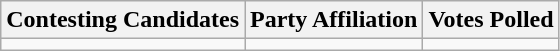<table class="wikitable sortable">
<tr>
<th>Contesting Candidates</th>
<th>Party Affiliation</th>
<th>Votes Polled</th>
</tr>
<tr>
<td></td>
<td></td>
<td></td>
</tr>
</table>
